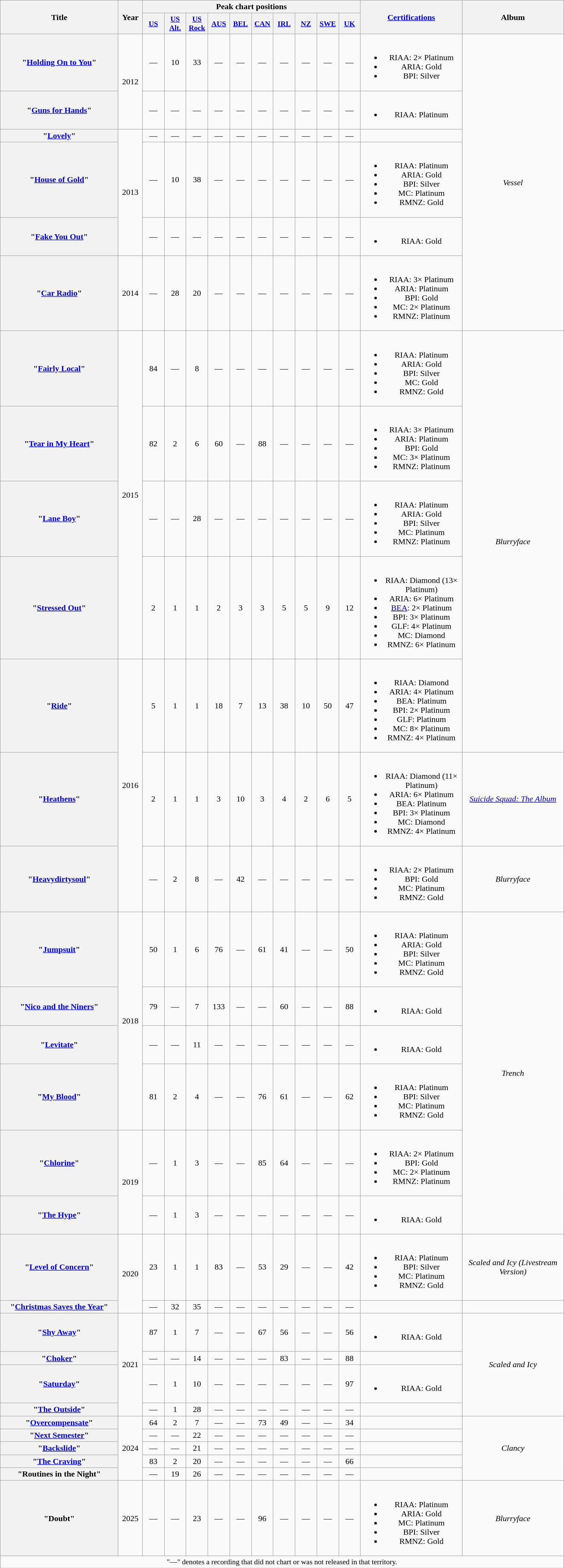<table class="wikitable plainrowheaders" style="text-align:center;">
<tr>
<th scope="col" rowspan="2" style="width:14em;">Title</th>
<th scope="col" rowspan="2" style="width:2.5em;">Year</th>
<th scope="col" colspan="10">Peak chart positions</th>
<th scope="col" rowspan="2" style="width:12em;"><a href='#'>Certifications</a></th>
<th scope="col" rowspan="2" style="width:12em;">Album</th>
</tr>
<tr>
<th scope="col" style="width:2.5em; font-size:90%;"><a href='#'>US</a><br></th>
<th scope="col" style="width:2.5em; font-size:90%;"><a href='#'>US<br>Alt.</a><br></th>
<th scope="col" style="width:2.5em; font-size:90%;"><a href='#'>US<br>Rock</a><br></th>
<th scope="col" style="width:2.5em; font-size:90%;"><a href='#'>AUS</a><br></th>
<th scope="col" style="width:2.5em; font-size:90%;"><a href='#'>BEL</a><br></th>
<th scope="col" style="width:2.5em; font-size:90%;"><a href='#'>CAN</a><br></th>
<th scope="col" style="width:2.5em; font-size:90%;"><a href='#'>IRL</a><br></th>
<th scope="col" style="width:2.5em; font-size:90%;"><a href='#'>NZ</a><br></th>
<th scope="col" style="width:2.5em; font-size:90%;"><a href='#'>SWE</a><br></th>
<th scope="col" style="width:2.5em; font-size:90%;"><a href='#'>UK</a><br></th>
</tr>
<tr>
<th scope="row">"<a href='#'>Holding On to You</a>"</th>
<td rowspan="2">2012</td>
<td>—</td>
<td>10</td>
<td>33</td>
<td>—</td>
<td>—</td>
<td>—</td>
<td>—</td>
<td>—</td>
<td>—</td>
<td>—</td>
<td><br><ul><li>RIAA: 2× Platinum</li><li>ARIA: Gold</li><li>BPI: Silver</li></ul></td>
<td rowspan="6"><em>Vessel</em></td>
</tr>
<tr>
<th scope="row">"<a href='#'>Guns for Hands</a>"</th>
<td>—</td>
<td>—</td>
<td>—</td>
<td>—</td>
<td>—</td>
<td>—</td>
<td>—</td>
<td>—</td>
<td>—</td>
<td>—</td>
<td><br><ul><li>RIAA: Platinum</li></ul></td>
</tr>
<tr>
<th scope="row">"<a href='#'>Lovely</a>"</th>
<td rowspan="3">2013</td>
<td>—</td>
<td>—</td>
<td>—</td>
<td>—</td>
<td>—</td>
<td>—</td>
<td>—</td>
<td>—</td>
<td>—</td>
<td>—</td>
<td></td>
</tr>
<tr>
<th scope="row">"<a href='#'>House of Gold</a>"</th>
<td>—</td>
<td>10</td>
<td>38</td>
<td>—</td>
<td>—</td>
<td>—</td>
<td>—</td>
<td>—</td>
<td>—</td>
<td>—</td>
<td><br><ul><li>RIAA: Platinum</li><li>ARIA: Gold</li><li>BPI: Silver</li><li>MC: Platinum</li><li>RMNZ: Gold</li></ul></td>
</tr>
<tr>
<th scope="row">"<a href='#'>Fake You Out</a>"</th>
<td>—</td>
<td>—</td>
<td>—</td>
<td>—</td>
<td>—</td>
<td>—</td>
<td>—</td>
<td>—</td>
<td>—</td>
<td>—</td>
<td><br><ul><li>RIAA: Gold</li></ul></td>
</tr>
<tr>
<th scope="row">"<a href='#'>Car Radio</a>"</th>
<td>2014</td>
<td>—</td>
<td>28</td>
<td>20</td>
<td>—</td>
<td>—</td>
<td>—</td>
<td>—</td>
<td>—</td>
<td>—</td>
<td>—</td>
<td><br><ul><li>RIAA: 3× Platinum</li><li>ARIA: Platinum</li><li>BPI: Gold</li><li>MC: 2× Platinum</li><li>RMNZ: Platinum</li></ul></td>
</tr>
<tr>
<th scope="row">"<a href='#'>Fairly Local</a>"</th>
<td rowspan="4">2015</td>
<td>84</td>
<td>—</td>
<td>8</td>
<td>—</td>
<td>—</td>
<td>—</td>
<td>—</td>
<td>—</td>
<td>—</td>
<td>—</td>
<td><br><ul><li>RIAA: Platinum</li><li>ARIA: Gold</li><li>BPI: Silver</li><li>MC: Gold</li><li>RMNZ: Gold</li></ul></td>
<td rowspan="5"><em>Blurryface</em></td>
</tr>
<tr>
<th scope="row">"<a href='#'>Tear in My Heart</a>"</th>
<td>82</td>
<td>2</td>
<td>6</td>
<td>60</td>
<td>—</td>
<td>88</td>
<td>—</td>
<td>—</td>
<td>—</td>
<td>—</td>
<td><br><ul><li>RIAA: 3× Platinum</li><li>ARIA: Platinum</li><li>BPI: Gold</li><li>MC: 3× Platinum</li><li>RMNZ: Platinum</li></ul></td>
</tr>
<tr>
<th scope="row">"<a href='#'>Lane Boy</a>"</th>
<td>—</td>
<td>—</td>
<td>28</td>
<td>—</td>
<td>—</td>
<td>—</td>
<td>—</td>
<td>—</td>
<td>—</td>
<td>—</td>
<td><br><ul><li>RIAA: Platinum</li><li>ARIA: Gold</li><li>BPI: Silver</li><li>MC: Platinum</li><li>RMNZ: Platinum</li></ul></td>
</tr>
<tr>
<th scope="row">"<a href='#'>Stressed Out</a>"</th>
<td>2</td>
<td>1</td>
<td>1</td>
<td>2</td>
<td>3</td>
<td>3</td>
<td>5</td>
<td>5</td>
<td>9</td>
<td>12</td>
<td><br><ul><li>RIAA: Diamond (13× Platinum)</li><li>ARIA: 6× Platinum</li><li><a href='#'>BEA</a>: 2× Platinum</li><li>BPI: 3× Platinum</li><li>GLF: 4× Platinum</li><li>MC: Diamond</li><li>RMNZ: 6× Platinum</li></ul></td>
</tr>
<tr>
<th scope="row">"<a href='#'>Ride</a>"</th>
<td rowspan="3">2016</td>
<td>5</td>
<td>1</td>
<td>1</td>
<td>18</td>
<td>7</td>
<td>13</td>
<td>38</td>
<td>10</td>
<td>50</td>
<td>47</td>
<td><br><ul><li>RIAA: Diamond</li><li>ARIA: 4× Platinum</li><li>BEA: Platinum</li><li>BPI: 2× Platinum</li><li>GLF: Platinum</li><li>MC: 8× Platinum</li><li>RMNZ: 4× Platinum</li></ul></td>
</tr>
<tr>
<th scope="row">"<a href='#'>Heathens</a>"</th>
<td>2</td>
<td>1</td>
<td>1</td>
<td>3</td>
<td>10</td>
<td>3</td>
<td>4</td>
<td>2</td>
<td>6</td>
<td>5</td>
<td><br><ul><li>RIAA: Diamond (11× Platinum)</li><li>ARIA: 6× Platinum</li><li>BEA: Platinum</li><li>BPI: 3× Platinum</li><li>MC: Diamond</li><li>RMNZ: 4× Platinum</li></ul></td>
<td><em><a href='#'>Suicide Squad: The Album</a></em></td>
</tr>
<tr>
<th scope="row">"<a href='#'>Heavydirtysoul</a>"</th>
<td>—</td>
<td>2</td>
<td>8</td>
<td>—</td>
<td>42</td>
<td>—</td>
<td>—</td>
<td>—</td>
<td>—</td>
<td>—</td>
<td><br><ul><li>RIAA: 2× Platinum</li><li>BPI: Gold</li><li>MC: Platinum</li><li>RMNZ: Gold</li></ul></td>
<td><em>Blurryface</em></td>
</tr>
<tr>
<th scope="row">"<a href='#'>Jumpsuit</a>"</th>
<td rowspan="4">2018</td>
<td>50</td>
<td>1</td>
<td>6</td>
<td>76</td>
<td>—</td>
<td>61</td>
<td>41</td>
<td>—</td>
<td>—</td>
<td>50</td>
<td><br><ul><li>RIAA: Platinum</li><li>ARIA: Gold</li><li>BPI: Silver</li><li>MC: Platinum</li><li>RMNZ: Gold</li></ul></td>
<td rowspan="6"><em>Trench</em></td>
</tr>
<tr>
<th scope="row">"<a href='#'>Nico and the Niners</a>"</th>
<td>79</td>
<td>—</td>
<td>7</td>
<td>133</td>
<td>—</td>
<td>—</td>
<td>60</td>
<td>—</td>
<td>—</td>
<td>88</td>
<td><br><ul><li>RIAA: Gold</li></ul></td>
</tr>
<tr>
<th scope="row">"<a href='#'>Levitate</a>"</th>
<td>—</td>
<td>—</td>
<td>11</td>
<td>—</td>
<td>—</td>
<td>—</td>
<td>—</td>
<td>—</td>
<td>—</td>
<td>—</td>
<td><br><ul><li>RIAA: Gold</li></ul></td>
</tr>
<tr>
<th scope="row">"<a href='#'>My Blood</a>"</th>
<td>81</td>
<td>2</td>
<td>4</td>
<td>—</td>
<td>—</td>
<td>76</td>
<td>61</td>
<td>—</td>
<td>—</td>
<td>62</td>
<td><br><ul><li>RIAA: Platinum</li><li>BPI: Silver</li><li>MC: Platinum</li><li>RMNZ: Gold</li></ul></td>
</tr>
<tr>
<th scope="row">"<a href='#'>Chlorine</a>"</th>
<td rowspan="2">2019</td>
<td>—</td>
<td>1</td>
<td>3</td>
<td>—</td>
<td>—</td>
<td>85</td>
<td>64</td>
<td>—</td>
<td>—</td>
<td>—</td>
<td><br><ul><li>RIAA: 2× Platinum</li><li>BPI: Gold</li><li>MC: 2× Platinum</li><li>RMNZ: Platinum</li></ul></td>
</tr>
<tr>
<th scope="row">"<a href='#'>The Hype</a>"</th>
<td>—</td>
<td>1</td>
<td>3</td>
<td>—</td>
<td>—</td>
<td>—</td>
<td>—</td>
<td>—</td>
<td>—</td>
<td>—</td>
<td><br><ul><li>RIAA: Gold</li></ul></td>
</tr>
<tr>
<th scope="row">"<a href='#'>Level of Concern</a>"</th>
<td rowspan="2">2020</td>
<td>23</td>
<td>1</td>
<td>1</td>
<td>83</td>
<td>—</td>
<td>53</td>
<td>29</td>
<td>—</td>
<td>—</td>
<td>42</td>
<td><br><ul><li>RIAA: Platinum</li><li>BPI: Silver</li><li>MC: Platinum</li><li>RMNZ: Gold</li></ul></td>
<td><em>Scaled and Icy (Livestream Version)</em></td>
</tr>
<tr>
<th scope="row">"<a href='#'>Christmas Saves the Year</a>"</th>
<td>—</td>
<td>32</td>
<td>35</td>
<td>—</td>
<td>—</td>
<td>—</td>
<td>—</td>
<td>—</td>
<td>—</td>
<td>—</td>
<td></td>
<td></td>
</tr>
<tr>
<th scope="row">"<a href='#'>Shy Away</a>"</th>
<td rowspan="4">2021</td>
<td>87</td>
<td>1</td>
<td>7</td>
<td>—</td>
<td>—</td>
<td>67</td>
<td>56</td>
<td>—</td>
<td>—</td>
<td>56</td>
<td><br><ul><li>RIAA: Gold</li></ul></td>
<td rowspan="4"><em>Scaled and Icy</em></td>
</tr>
<tr>
<th scope="row">"<a href='#'>Choker</a>"</th>
<td>—</td>
<td>—</td>
<td>14</td>
<td>—</td>
<td>—</td>
<td>—</td>
<td>83</td>
<td>—</td>
<td>—</td>
<td>88</td>
</tr>
<tr>
<th scope="row">"<a href='#'>Saturday</a>"</th>
<td>—</td>
<td>1</td>
<td>10</td>
<td>—</td>
<td>—</td>
<td>—</td>
<td>—</td>
<td>—</td>
<td>—</td>
<td>97</td>
<td><br><ul><li>RIAA: Gold</li></ul></td>
</tr>
<tr>
<th scope="row">"<a href='#'>The Outside</a>"</th>
<td>—</td>
<td>1</td>
<td>28</td>
<td>—</td>
<td>—</td>
<td>—</td>
<td>—</td>
<td>—</td>
<td>—</td>
<td>—</td>
</tr>
<tr>
<th scope="row">"<a href='#'>Overcompensate</a>"</th>
<td rowspan="5">2024</td>
<td>64</td>
<td>2</td>
<td>7</td>
<td>—</td>
<td>—</td>
<td>73</td>
<td>49</td>
<td>—</td>
<td>—</td>
<td>34</td>
<td></td>
<td rowspan="5"><em>Clancy</em></td>
</tr>
<tr>
<th scope="row">"<a href='#'>Next Semester</a>"</th>
<td>—</td>
<td>—</td>
<td>22</td>
<td>—</td>
<td>—</td>
<td>—</td>
<td>—</td>
<td>—</td>
<td>—</td>
<td>—</td>
<td></td>
</tr>
<tr>
<th scope="row">"<a href='#'>Backslide</a>"</th>
<td>—</td>
<td>—</td>
<td>21</td>
<td>—</td>
<td>—</td>
<td>—</td>
<td>—</td>
<td>—</td>
<td>—</td>
<td>—</td>
<td></td>
</tr>
<tr>
<th scope="row">"<a href='#'>The Craving</a>"</th>
<td>83</td>
<td>2</td>
<td>20</td>
<td>—</td>
<td>—</td>
<td>—</td>
<td>—</td>
<td>—</td>
<td>—</td>
<td>66</td>
<td></td>
</tr>
<tr>
<th scope="row">"Routines in the Night"</th>
<td>—</td>
<td>19</td>
<td>26</td>
<td>—</td>
<td>—</td>
<td>—</td>
<td>—</td>
<td>—</td>
<td>—</td>
<td>—</td>
<td></td>
</tr>
<tr>
<th scope="row">"Doubt"<br></th>
<td>2025</td>
<td>—</td>
<td>—</td>
<td>23</td>
<td>—</td>
<td>—</td>
<td>96</td>
<td>—</td>
<td>—</td>
<td>—</td>
<td>—</td>
<td><br><ul><li>RIAA: Platinum</li><li>ARIA: Gold</li><li>MC: Platinum</li><li>BPI: Silver</li><li>RMNZ: Gold</li></ul></td>
<td><em>Blurryface</em></td>
</tr>
<tr>
<td colspan="14" style="font-size:90%">"—" denotes a recording that did not chart or was not released in that territory.</td>
</tr>
</table>
